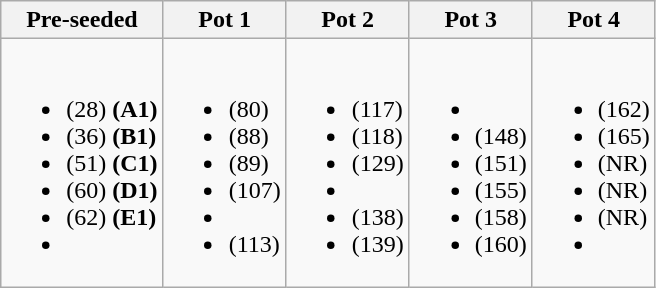<table class="wikitable">
<tr>
<th>Pre-seeded</th>
<th>Pot 1</th>
<th>Pot 2</th>
<th>Pot 3</th>
<th>Pot 4</th>
</tr>
<tr>
<td><br><ul><li> (28) <strong>(A1)</strong></li><li> (36) <strong>(B1)</strong></li><li> (51) <strong>(C1)</strong></li><li> (60) <strong>(D1)</strong></li><li> (62) <strong>(E1)</strong></li><li></li></ul></td>
<td><br><ul><li> (80)</li><li> (88)</li><li> (89)</li><li> (107)</li><li></li><li> (113)</li></ul></td>
<td><br><ul><li> (117)</li><li> (118)</li><li> (129)</li><li></li><li> (138)</li><li> (139)</li></ul></td>
<td><br><ul><li></li><li> (148)</li><li> (151)</li><li> (155)</li><li> (158)</li><li> (160)</li></ul></td>
<td><br><ul><li> (162)</li><li> (165)</li><li> (NR)</li><li> (NR)</li><li> (NR)</li><li></li></ul></td>
</tr>
</table>
